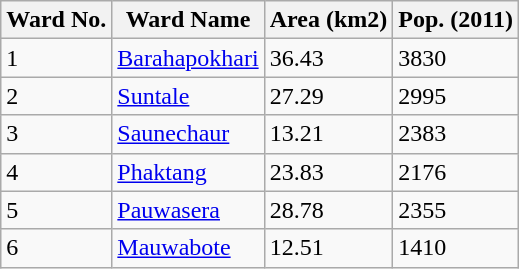<table class="wikitable">
<tr>
<th>Ward No.</th>
<th>Ward Name</th>
<th>Area (km2)</th>
<th>Pop. (2011)</th>
</tr>
<tr>
<td>1</td>
<td><a href='#'>Barahapokhari</a></td>
<td>36.43</td>
<td>3830</td>
</tr>
<tr>
<td>2</td>
<td><a href='#'>Suntale</a></td>
<td>27.29</td>
<td>2995</td>
</tr>
<tr>
<td>3</td>
<td><a href='#'>Saunechaur</a></td>
<td>13.21</td>
<td>2383</td>
</tr>
<tr>
<td>4</td>
<td><a href='#'>Phaktang</a></td>
<td>23.83</td>
<td>2176</td>
</tr>
<tr>
<td>5</td>
<td><a href='#'>Pauwasera</a></td>
<td>28.78</td>
<td>2355</td>
</tr>
<tr>
<td>6</td>
<td><a href='#'>Mauwabote</a></td>
<td>12.51</td>
<td>1410</td>
</tr>
</table>
